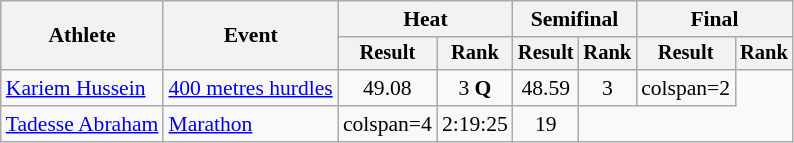<table class="wikitable" style="font-size:90%">
<tr>
<th rowspan="2">Athlete</th>
<th rowspan="2">Event</th>
<th colspan="2">Heat</th>
<th colspan="2">Semifinal</th>
<th colspan="2">Final</th>
</tr>
<tr style="font-size:95%">
<th>Result</th>
<th>Rank</th>
<th>Result</th>
<th>Rank</th>
<th>Result</th>
<th>Rank</th>
</tr>
<tr style=text-align:center>
<td style=text-align:left><a href='#'>Kariem Hussein</a></td>
<td style=text-align:left><a href='#'>400 metres hurdles</a></td>
<td>49.08</td>
<td>3 <strong>Q</strong></td>
<td>48.59</td>
<td>3</td>
<td>colspan=2 </td>
</tr>
<tr style=text-align:center>
<td style=text-align:left><a href='#'>Tadesse Abraham</a></td>
<td style=text-align:left><a href='#'>Marathon</a></td>
<td>colspan=4 </td>
<td>2:19:25</td>
<td>19</td>
</tr>
</table>
